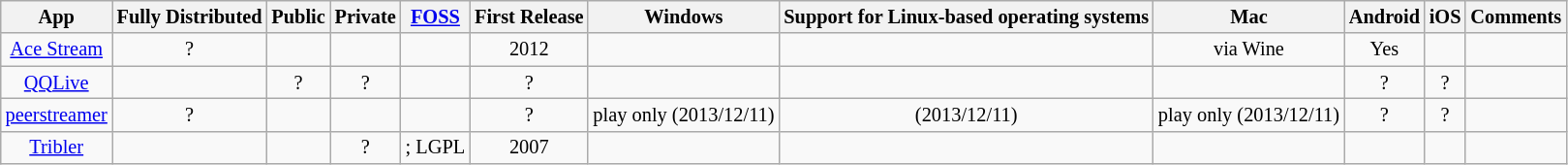<table style="font-size: 85%; text-align: center;" class="wikitable sortable" border="0">
<tr>
<th>App</th>
<th>Fully Distributed</th>
<th>Public</th>
<th>Private</th>
<th><a href='#'>FOSS</a></th>
<th>First Release</th>
<th>Windows</th>
<th>Support for Linux-based operating systems</th>
<th>Mac</th>
<th>Android</th>
<th>iOS</th>
<th>Comments</th>
</tr>
<tr>
<td><a href='#'>Ace Stream</a></td>
<td>?</td>
<td></td>
<td></td>
<td></td>
<td>2012</td>
<td></td>
<td></td>
<td>via Wine</td>
<td>Yes</td>
<td></td>
<td></td>
</tr>
<tr>
<td><a href='#'>QQLive</a></td>
<td></td>
<td>?</td>
<td>?</td>
<td></td>
<td>?</td>
<td></td>
<td></td>
<td></td>
<td>?</td>
<td>?</td>
<td></td>
</tr>
<tr>
<td><a href='#'>peerstreamer</a></td>
<td>?</td>
<td></td>
<td></td>
<td></td>
<td>?</td>
<td>play only (2013/12/11)</td>
<td> (2013/12/11)</td>
<td>play only (2013/12/11)</td>
<td>?</td>
<td>?</td>
<td>  </td>
</tr>
<tr>
<td><a href='#'>Tribler</a></td>
<td></td>
<td></td>
<td>?</td>
<td>; LGPL</td>
<td>2007</td>
<td></td>
<td></td>
<td></td>
<td> </td>
<td></td>
<td> </td>
</tr>
</table>
